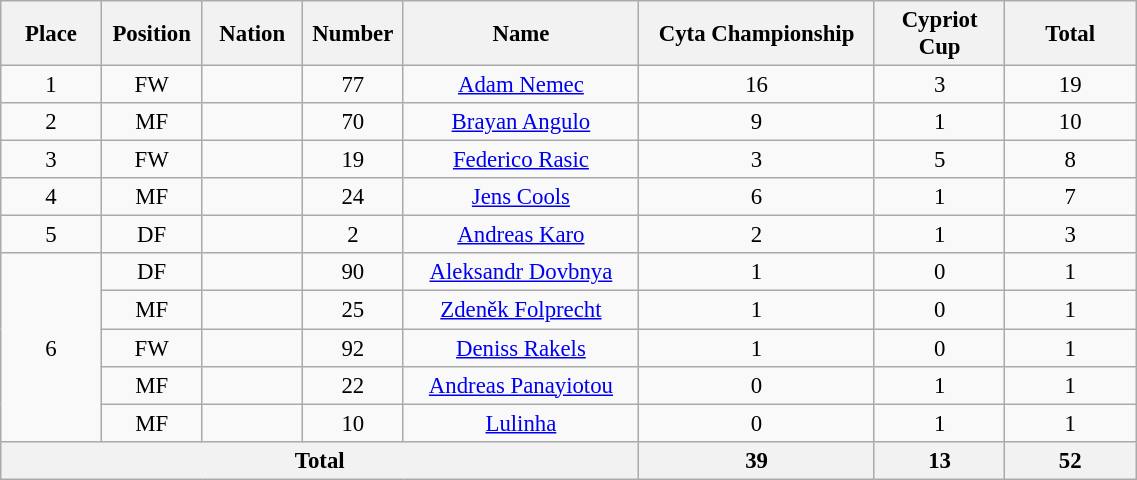<table class="wikitable" style="font-size: 95%; text-align: center;">
<tr>
<th width=60>Place</th>
<th width=60>Position</th>
<th width=60>Nation</th>
<th width=60>Number</th>
<th width=150>Name</th>
<th width=150>Cyta Championship</th>
<th width=80>Cypriot Cup</th>
<th width=80>Total</th>
</tr>
<tr>
<td>1</td>
<td>FW</td>
<td></td>
<td>77</td>
<td><a href='#'>Adam Nemec</a></td>
<td>16</td>
<td>3</td>
<td>19</td>
</tr>
<tr>
<td>2</td>
<td>MF</td>
<td></td>
<td>70</td>
<td><a href='#'>Brayan Angulo</a></td>
<td>9</td>
<td>1</td>
<td>10</td>
</tr>
<tr>
<td>3</td>
<td>FW</td>
<td></td>
<td>19</td>
<td><a href='#'>Federico Rasic</a></td>
<td>3</td>
<td>5</td>
<td>8</td>
</tr>
<tr>
<td>4</td>
<td>MF</td>
<td></td>
<td>24</td>
<td><a href='#'>Jens Cools</a></td>
<td>6</td>
<td>1</td>
<td>7</td>
</tr>
<tr>
<td>5</td>
<td>DF</td>
<td></td>
<td>2</td>
<td><a href='#'>Andreas Karo</a></td>
<td>2</td>
<td>1</td>
<td>3</td>
</tr>
<tr>
<td rowspan="5">6</td>
<td>DF</td>
<td></td>
<td>90</td>
<td><a href='#'>Aleksandr Dovbnya</a></td>
<td>1</td>
<td>0</td>
<td>1</td>
</tr>
<tr>
<td>MF</td>
<td></td>
<td>25</td>
<td><a href='#'>Zdeněk Folprecht</a></td>
<td>1</td>
<td>0</td>
<td>1</td>
</tr>
<tr>
<td>FW</td>
<td></td>
<td>92</td>
<td><a href='#'>Deniss Rakels</a></td>
<td>1</td>
<td>0</td>
<td>1</td>
</tr>
<tr>
<td>MF</td>
<td></td>
<td>22</td>
<td><a href='#'>Andreas Panayiotou</a></td>
<td>0</td>
<td>1</td>
<td>1</td>
</tr>
<tr>
<td>MF</td>
<td></td>
<td>10</td>
<td><a href='#'>Lulinha</a></td>
<td>0</td>
<td>1</td>
<td>1</td>
</tr>
<tr>
<th colspan=5>Total</th>
<th>39</th>
<th>13</th>
<th>52</th>
</tr>
</table>
